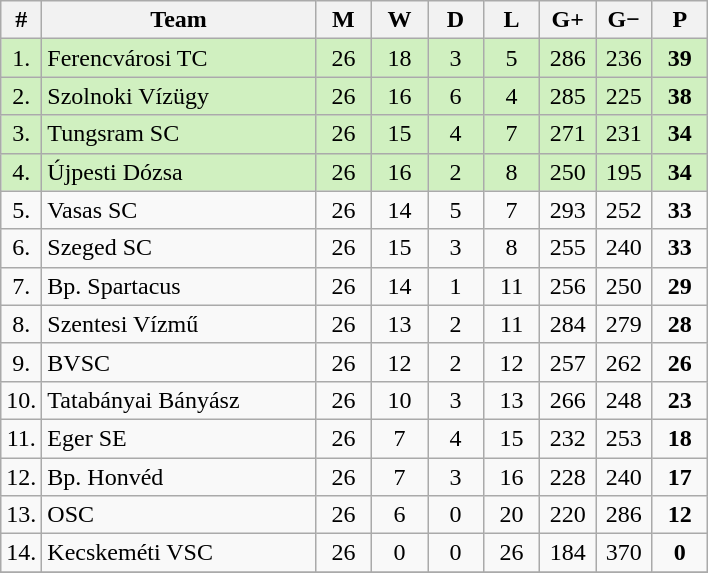<table class="wikitable" style="text-align: center;">
<tr>
<th width="15">#</th>
<th width="175">Team</th>
<th width="30">M</th>
<th width="30">W</th>
<th width="30">D</th>
<th width="30">L</th>
<th width="30">G+</th>
<th width="30">G−</th>
<th width="30">P</th>
</tr>
<tr style="background: #D0F0C0;">
<td>1.</td>
<td align="left">Ferencvárosi TC</td>
<td>26</td>
<td>18</td>
<td>3</td>
<td>5</td>
<td>286</td>
<td>236</td>
<td><strong>39</strong></td>
</tr>
<tr style="background: #D0F0C0;">
<td>2.</td>
<td align="left">Szolnoki Vízügy</td>
<td>26</td>
<td>16</td>
<td>6</td>
<td>4</td>
<td>285</td>
<td>225</td>
<td><strong>38</strong></td>
</tr>
<tr style="background: #D0F0C0;">
<td>3.</td>
<td align="left">Tungsram SC</td>
<td>26</td>
<td>15</td>
<td>4</td>
<td>7</td>
<td>271</td>
<td>231</td>
<td><strong>34</strong></td>
</tr>
<tr style="background: #D0F0C0;">
<td>4.</td>
<td align="left">Újpesti Dózsa</td>
<td>26</td>
<td>16</td>
<td>2</td>
<td>8</td>
<td>250</td>
<td>195</td>
<td><strong>34</strong></td>
</tr>
<tr>
<td>5.</td>
<td align="left">Vasas SC</td>
<td>26</td>
<td>14</td>
<td>5</td>
<td>7</td>
<td>293</td>
<td>252</td>
<td><strong>33</strong></td>
</tr>
<tr>
<td>6.</td>
<td align="left">Szeged SC</td>
<td>26</td>
<td>15</td>
<td>3</td>
<td>8</td>
<td>255</td>
<td>240</td>
<td><strong>33</strong></td>
</tr>
<tr>
<td>7.</td>
<td align="left">Bp. Spartacus</td>
<td>26</td>
<td>14</td>
<td>1</td>
<td>11</td>
<td>256</td>
<td>250</td>
<td><strong>29</strong></td>
</tr>
<tr>
<td>8.</td>
<td align="left">Szentesi Vízmű</td>
<td>26</td>
<td>13</td>
<td>2</td>
<td>11</td>
<td>284</td>
<td>279</td>
<td><strong>28</strong></td>
</tr>
<tr>
<td>9.</td>
<td align="left">BVSC</td>
<td>26</td>
<td>12</td>
<td>2</td>
<td>12</td>
<td>257</td>
<td>262</td>
<td><strong>26</strong></td>
</tr>
<tr>
<td>10.</td>
<td align="left">Tatabányai Bányász</td>
<td>26</td>
<td>10</td>
<td>3</td>
<td>13</td>
<td>266</td>
<td>248</td>
<td><strong>23</strong></td>
</tr>
<tr>
<td>11.</td>
<td align="left">Eger SE</td>
<td>26</td>
<td>7</td>
<td>4</td>
<td>15</td>
<td>232</td>
<td>253</td>
<td><strong>18</strong></td>
</tr>
<tr>
<td>12.</td>
<td align="left">Bp. Honvéd</td>
<td>26</td>
<td>7</td>
<td>3</td>
<td>16</td>
<td>228</td>
<td>240</td>
<td><strong>17</strong></td>
</tr>
<tr>
<td>13.</td>
<td align="left">OSC</td>
<td>26</td>
<td>6</td>
<td>0</td>
<td>20</td>
<td>220</td>
<td>286</td>
<td><strong>12</strong></td>
</tr>
<tr>
<td>14.</td>
<td align="left">Kecskeméti VSC</td>
<td>26</td>
<td>0</td>
<td>0</td>
<td>26</td>
<td>184</td>
<td>370</td>
<td><strong>0</strong></td>
</tr>
<tr>
</tr>
</table>
